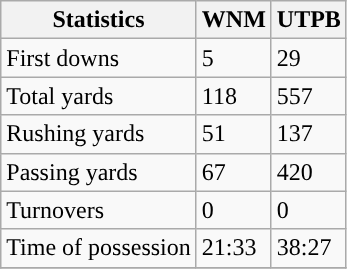<table class="wikitable" style="float: left;">
<tr>
<th>Statistics</th>
<th>WNM</th>
<th>UTPB</th>
</tr>
<tr>
<td>First downs</td>
<td>5</td>
<td>29</td>
</tr>
<tr>
<td>Total yards</td>
<td>118</td>
<td>557</td>
</tr>
<tr>
<td>Rushing yards</td>
<td>51</td>
<td>137</td>
</tr>
<tr>
<td>Passing yards</td>
<td>67</td>
<td>420</td>
</tr>
<tr>
<td>Turnovers</td>
<td>0</td>
<td>0</td>
</tr>
<tr>
<td>Time of possession</td>
<td>21:33</td>
<td>38:27</td>
</tr>
<tr>
</tr>
</table>
